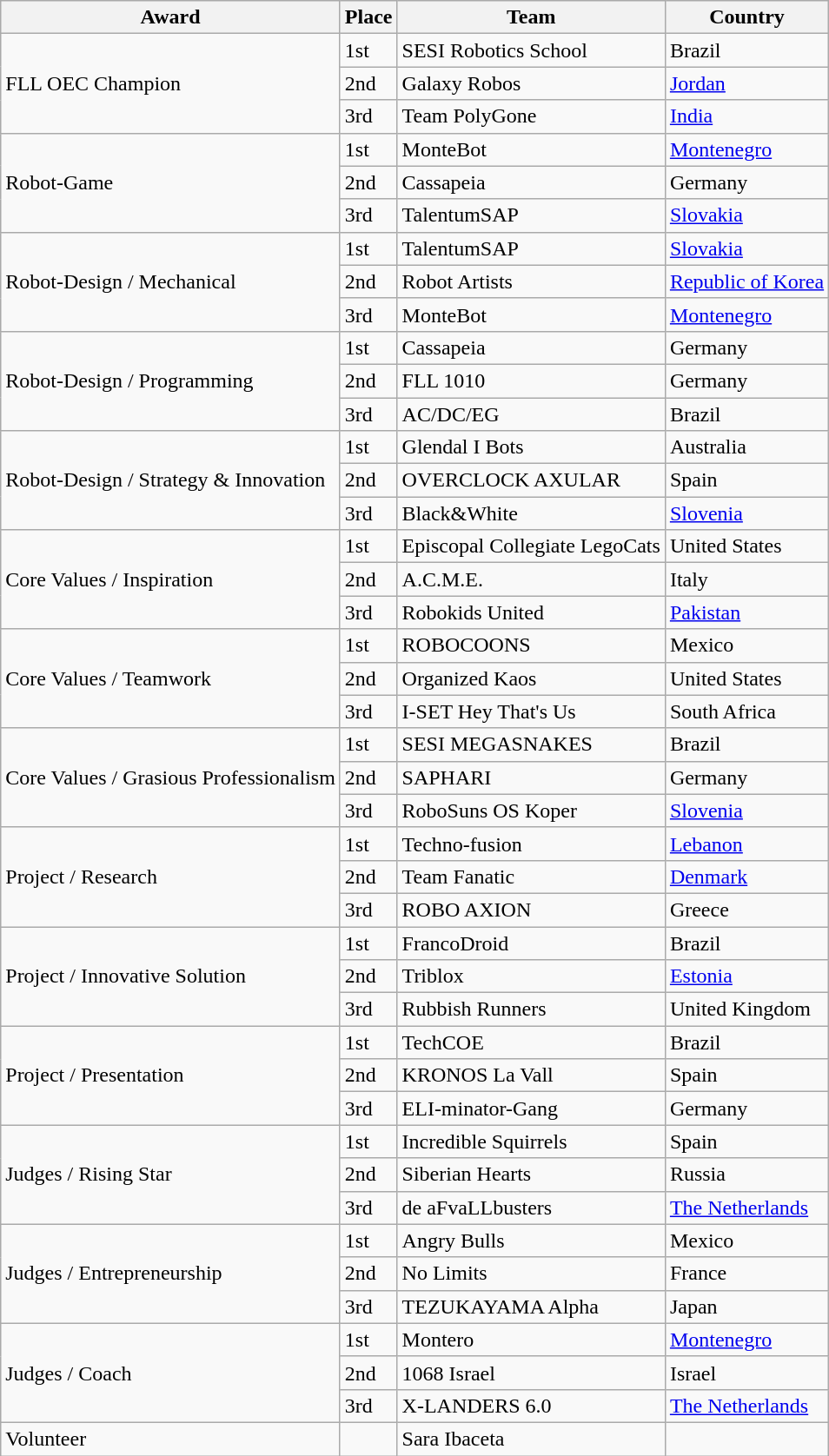<table class="wikitable">
<tr>
<th>Award</th>
<th>Place</th>
<th>Team</th>
<th>Country</th>
</tr>
<tr>
<td rowspan="3">FLL OEC Champion</td>
<td>1st</td>
<td>SESI Robotics School</td>
<td>Brazil</td>
</tr>
<tr>
<td>2nd</td>
<td>Galaxy Robos</td>
<td><a href='#'>Jordan</a></td>
</tr>
<tr>
<td>3rd</td>
<td>Team PolyGone</td>
<td><a href='#'>India</a></td>
</tr>
<tr>
<td rowspan="3">Robot-Game</td>
<td>1st</td>
<td>MonteBot</td>
<td><a href='#'>Montenegro</a></td>
</tr>
<tr>
<td>2nd</td>
<td>Cassapeia</td>
<td>Germany</td>
</tr>
<tr>
<td>3rd</td>
<td>TalentumSAP</td>
<td><a href='#'>Slovakia</a></td>
</tr>
<tr>
<td rowspan="3">Robot-Design / Mechanical</td>
<td>1st</td>
<td>TalentumSAP</td>
<td><a href='#'>Slovakia</a></td>
</tr>
<tr>
<td>2nd</td>
<td>Robot Artists</td>
<td><a href='#'>Republic of Korea</a></td>
</tr>
<tr>
<td>3rd</td>
<td>MonteBot</td>
<td><a href='#'>Montenegro</a></td>
</tr>
<tr>
<td rowspan="3">Robot-Design / Programming</td>
<td>1st</td>
<td>Cassapeia</td>
<td>Germany</td>
</tr>
<tr>
<td>2nd</td>
<td>FLL 1010</td>
<td>Germany</td>
</tr>
<tr>
<td>3rd</td>
<td>AC/DC/EG</td>
<td>Brazil</td>
</tr>
<tr>
<td rowspan="3">Robot-Design / Strategy & Innovation</td>
<td>1st</td>
<td>Glendal I Bots</td>
<td>Australia</td>
</tr>
<tr>
<td>2nd</td>
<td>OVERCLOCK AXULAR</td>
<td>Spain</td>
</tr>
<tr>
<td>3rd</td>
<td>Black&White</td>
<td><a href='#'>Slovenia</a></td>
</tr>
<tr>
<td rowspan="3">Core Values / Inspiration</td>
<td>1st</td>
<td>Episcopal Collegiate LegoCats</td>
<td>United States</td>
</tr>
<tr>
<td>2nd</td>
<td>A.C.M.E.</td>
<td>Italy</td>
</tr>
<tr>
<td>3rd</td>
<td>Robokids United</td>
<td><a href='#'>Pakistan</a></td>
</tr>
<tr>
<td rowspan="3">Core Values / Teamwork</td>
<td>1st</td>
<td>ROBOCOONS</td>
<td>Mexico</td>
</tr>
<tr>
<td>2nd</td>
<td>Organized Kaos</td>
<td>United States</td>
</tr>
<tr>
<td>3rd</td>
<td>I-SET Hey That's Us</td>
<td>South Africa</td>
</tr>
<tr>
<td rowspan="3">Core Values / Grasious Professionalism</td>
<td>1st</td>
<td>SESI MEGASNAKES</td>
<td>Brazil</td>
</tr>
<tr>
<td>2nd</td>
<td>SAPHARI</td>
<td>Germany</td>
</tr>
<tr>
<td>3rd</td>
<td>RoboSuns OS Koper</td>
<td><a href='#'>Slovenia</a></td>
</tr>
<tr>
<td rowspan="3">Project / Research</td>
<td>1st</td>
<td>Techno-fusion</td>
<td><a href='#'>Lebanon</a></td>
</tr>
<tr>
<td>2nd</td>
<td>Team Fanatic</td>
<td><a href='#'>Denmark</a></td>
</tr>
<tr>
<td>3rd</td>
<td>ROBO AXION</td>
<td>Greece</td>
</tr>
<tr>
<td rowspan="3">Project / Innovative Solution</td>
<td>1st</td>
<td>FrancoDroid</td>
<td>Brazil</td>
</tr>
<tr>
<td>2nd</td>
<td>Triblox</td>
<td><a href='#'>Estonia</a></td>
</tr>
<tr>
<td>3rd</td>
<td>Rubbish Runners</td>
<td>United Kingdom</td>
</tr>
<tr>
<td rowspan="3">Project / Presentation</td>
<td>1st</td>
<td>TechCOE</td>
<td>Brazil</td>
</tr>
<tr>
<td>2nd</td>
<td>KRONOS La Vall</td>
<td>Spain</td>
</tr>
<tr>
<td>3rd</td>
<td>ELI-minator-Gang</td>
<td>Germany</td>
</tr>
<tr>
<td rowspan="3">Judges / Rising Star</td>
<td>1st</td>
<td>Incredible Squirrels</td>
<td>Spain</td>
</tr>
<tr>
<td>2nd</td>
<td>Siberian Hearts</td>
<td>Russia</td>
</tr>
<tr>
<td>3rd</td>
<td>de aFvaLLbusters</td>
<td><a href='#'>The Netherlands</a></td>
</tr>
<tr>
<td rowspan="3">Judges / Entrepreneurship</td>
<td>1st</td>
<td>Angry Bulls</td>
<td>Mexico</td>
</tr>
<tr>
<td>2nd</td>
<td>No Limits</td>
<td>France</td>
</tr>
<tr>
<td>3rd</td>
<td>TEZUKAYAMA Alpha</td>
<td>Japan</td>
</tr>
<tr>
<td rowspan="3">Judges / Coach</td>
<td>1st</td>
<td>Montero</td>
<td><a href='#'>Montenegro</a></td>
</tr>
<tr>
<td>2nd</td>
<td>1068 Israel</td>
<td>Israel</td>
</tr>
<tr>
<td>3rd</td>
<td>X-LANDERS 6.0</td>
<td><a href='#'>The Netherlands</a></td>
</tr>
<tr>
<td>Volunteer</td>
<td></td>
<td>Sara Ibaceta</td>
<td></td>
</tr>
</table>
